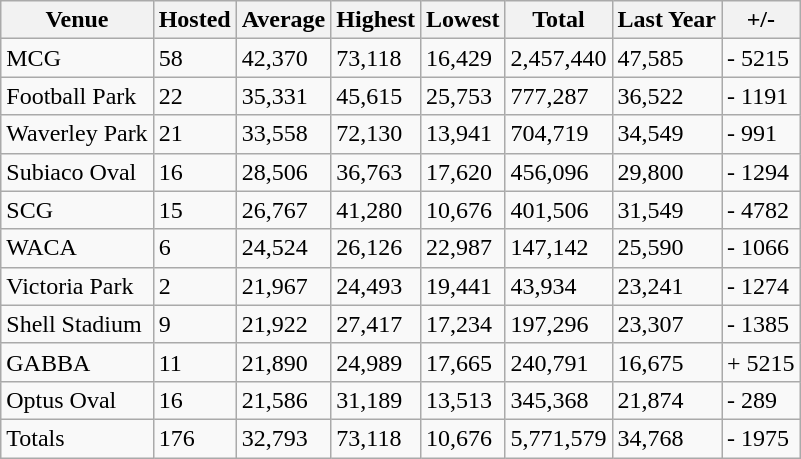<table class="wikitable sortable">
<tr>
<th>Venue</th>
<th>Hosted</th>
<th>Average</th>
<th>Highest</th>
<th>Lowest</th>
<th>Total</th>
<th>Last Year</th>
<th>+/-</th>
</tr>
<tr>
<td>MCG</td>
<td>58</td>
<td>42,370</td>
<td>73,118</td>
<td>16,429</td>
<td>2,457,440</td>
<td>47,585</td>
<td>- 5215</td>
</tr>
<tr>
<td>Football Park</td>
<td>22</td>
<td>35,331</td>
<td>45,615</td>
<td>25,753</td>
<td>777,287</td>
<td>36,522</td>
<td>- 1191</td>
</tr>
<tr>
<td>Waverley Park</td>
<td>21</td>
<td>33,558</td>
<td>72,130</td>
<td>13,941</td>
<td>704,719</td>
<td>34,549</td>
<td>- 991</td>
</tr>
<tr>
<td>Subiaco Oval</td>
<td>16</td>
<td>28,506</td>
<td>36,763</td>
<td>17,620</td>
<td>456,096</td>
<td>29,800</td>
<td>- 1294</td>
</tr>
<tr>
<td>SCG</td>
<td>15</td>
<td>26,767</td>
<td>41,280</td>
<td>10,676</td>
<td>401,506</td>
<td>31,549</td>
<td>- 4782</td>
</tr>
<tr>
<td>WACA</td>
<td>6</td>
<td>24,524</td>
<td>26,126</td>
<td>22,987</td>
<td>147,142</td>
<td>25,590</td>
<td>- 1066</td>
</tr>
<tr>
<td>Victoria Park</td>
<td>2</td>
<td>21,967</td>
<td>24,493</td>
<td>19,441</td>
<td>43,934</td>
<td>23,241</td>
<td>- 1274</td>
</tr>
<tr>
<td>Shell Stadium</td>
<td>9</td>
<td>21,922</td>
<td>27,417</td>
<td>17,234</td>
<td>197,296</td>
<td>23,307</td>
<td>- 1385</td>
</tr>
<tr>
<td>GABBA</td>
<td>11</td>
<td>21,890</td>
<td>24,989</td>
<td>17,665</td>
<td>240,791</td>
<td>16,675</td>
<td>+ 5215</td>
</tr>
<tr>
<td>Optus Oval</td>
<td>16</td>
<td>21,586</td>
<td>31,189</td>
<td>13,513</td>
<td>345,368</td>
<td>21,874</td>
<td>- 289</td>
</tr>
<tr>
<td>Totals</td>
<td>176</td>
<td>32,793</td>
<td>73,118</td>
<td>10,676</td>
<td>5,771,579</td>
<td>34,768</td>
<td>- 1975</td>
</tr>
</table>
